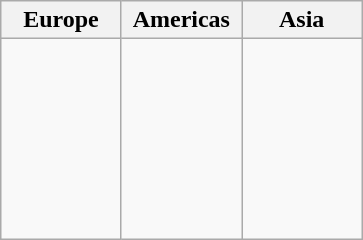<table class="wikitable">
<tr>
<th width=30%>Europe</th>
<th width=30%>Americas</th>
<th width=30%>Asia</th>
</tr>
<tr>
<td><br><br>
<br>
<br>
<br>
</td>
<td><br><br>
<br>
<br>
<br>
<br>
<br></td>
<td><br><br>
<br>
<br>
<br>
<br></td>
</tr>
</table>
